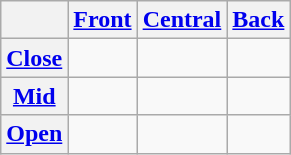<table class="wikitable" style="text-align:center;">
<tr>
<th></th>
<th><a href='#'>Front</a></th>
<th><a href='#'>Central</a></th>
<th><a href='#'>Back</a></th>
</tr>
<tr>
<th><a href='#'>Close</a></th>
<td></td>
<td></td>
<td></td>
</tr>
<tr>
<th><a href='#'>Mid</a></th>
<td></td>
<td></td>
<td></td>
</tr>
<tr>
<th><a href='#'>Open</a></th>
<td></td>
<td></td>
<td></td>
</tr>
</table>
